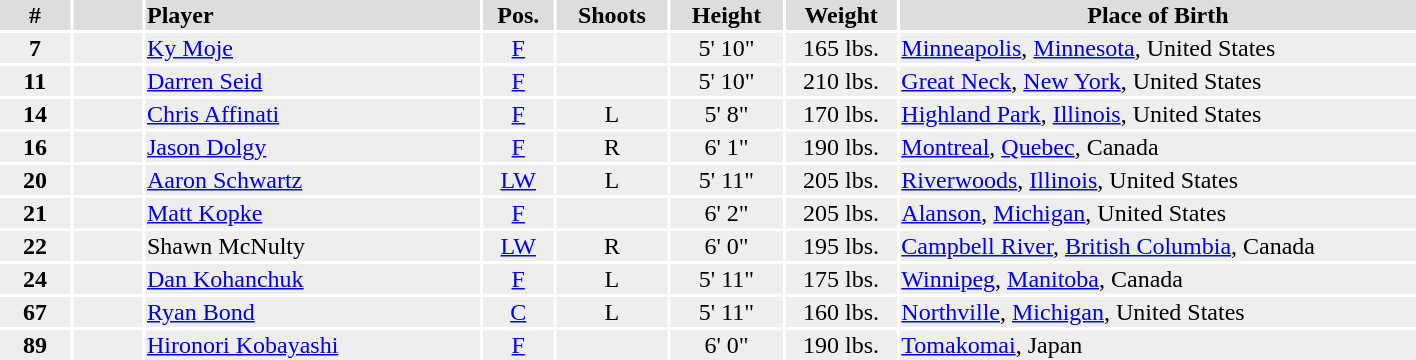<table width=75%>
<tr>
<th colspan=8></th>
</tr>
<tr bgcolor="#dddddd">
<th width=5%>#</th>
<th width=5%></th>
<td align=left!!width=35%><strong>Player</strong></td>
<th width=5%><strong>Pos.</strong></th>
<th width=8%><strong>Shoots</strong></th>
<th width=8%><strong>Height</strong></th>
<th width=8%><strong>Weight</strong></th>
<th width=37%>Place of Birth</th>
</tr>
<tr bgcolor="#eeeeee">
<td align=center><strong>7</strong></td>
<td align=center></td>
<td><a href='#'>Ky Moje</a></td>
<td align=center><a href='#'>F</a></td>
<td align=center></td>
<td align=center>5' 10"</td>
<td align=center>165 lbs.</td>
<td><a href='#'>Minneapolis</a>, <a href='#'>Minnesota</a>, United States</td>
</tr>
<tr bgcolor="#eeeeee">
<td align=center><strong>11</strong></td>
<td align=center></td>
<td><a href='#'>Darren Seid</a></td>
<td align=center><a href='#'>F</a></td>
<td align=center></td>
<td align=center>5' 10"</td>
<td align=center>210 lbs.</td>
<td><a href='#'>Great Neck</a>, <a href='#'>New York</a>, United States</td>
</tr>
<tr bgcolor="#eeeeee">
<td align=center><strong>14</strong></td>
<td align=center></td>
<td><a href='#'>Chris Affinati</a></td>
<td align=center><a href='#'>F</a></td>
<td align=center>L</td>
<td align=center>5' 8"</td>
<td align=center>170 lbs.</td>
<td><a href='#'>Highland Park</a>, <a href='#'>Illinois</a>, United States</td>
</tr>
<tr bgcolor="#eeeeee">
<td align=center><strong>16</strong></td>
<td align=center></td>
<td><a href='#'>Jason Dolgy</a></td>
<td align=center><a href='#'>F</a></td>
<td align=center>R</td>
<td align=center>6' 1"</td>
<td align=center>190 lbs.</td>
<td><a href='#'>Montreal</a>, <a href='#'>Quebec</a>, Canada</td>
</tr>
<tr bgcolor="#eeeeee">
<td align=center><strong>20</strong></td>
<td align=center></td>
<td><a href='#'>Aaron Schwartz</a></td>
<td align=center><a href='#'>LW</a></td>
<td align=center>L</td>
<td align=center>5' 11"</td>
<td align=center>205 lbs.</td>
<td><a href='#'>Riverwoods</a>, <a href='#'>Illinois</a>, United States</td>
</tr>
<tr bgcolor="#eeeeee">
<td align=center><strong>21</strong></td>
<td align=center></td>
<td><a href='#'>Matt Kopke</a></td>
<td align=center><a href='#'>F</a></td>
<td align=center></td>
<td align=center>6' 2"</td>
<td align=center>205 lbs.</td>
<td><a href='#'>Alanson</a>, <a href='#'>Michigan</a>, United States</td>
</tr>
<tr bgcolor="#eeeeee">
<td align=center><strong>22</strong></td>
<td align=center></td>
<td>Shawn McNulty</td>
<td align=center><a href='#'>LW</a></td>
<td align=center>R</td>
<td align=center>6' 0"</td>
<td align=center>195 lbs.</td>
<td><a href='#'>Campbell River</a>, <a href='#'>British Columbia</a>, Canada</td>
</tr>
<tr bgcolor="#eeeeee">
<td align=center><strong>24</strong></td>
<td align=center></td>
<td><a href='#'>Dan Kohanchuk</a></td>
<td align=center><a href='#'>F</a></td>
<td align=center>L</td>
<td align=center>5' 11"</td>
<td align=center>175 lbs.</td>
<td><a href='#'>Winnipeg</a>, <a href='#'>Manitoba</a>, Canada</td>
</tr>
<tr bgcolor="#eeeeee">
<td align=center><strong>67</strong></td>
<td align=center></td>
<td><a href='#'>Ryan Bond</a></td>
<td align=center><a href='#'>C</a></td>
<td align=center>L</td>
<td align=center>5' 11"</td>
<td align=center>160 lbs.</td>
<td><a href='#'>Northville</a>, <a href='#'>Michigan</a>, United States</td>
</tr>
<tr bgcolor="#eeeeee">
<td align=center><strong>89</strong></td>
<td align=center></td>
<td><a href='#'>Hironori Kobayashi</a></td>
<td align=center><a href='#'>F</a></td>
<td align=center></td>
<td align=center>6' 0"</td>
<td align=center>190 lbs.</td>
<td><a href='#'>Tomakomai</a>, Japan</td>
</tr>
</table>
